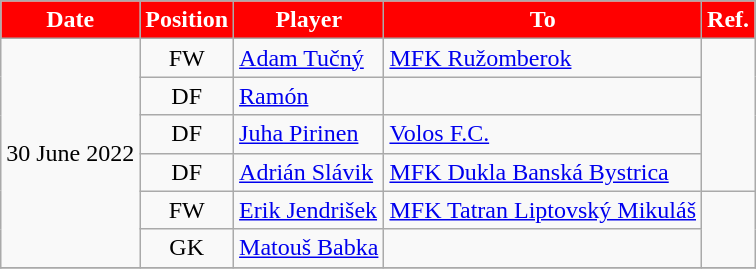<table class="wikitable sortable">
<tr>
<th style="background:#FF0000; color:#ffffff;"><strong>Date</strong></th>
<th style="background:#FF0000; color:#ffffff;"><strong>Position</strong></th>
<th style="background:#FF0000; color:#ffffff;"><strong>Player</strong></th>
<th style="background:#FF0000; color:#ffffff;"><strong>To</strong></th>
<th style="background:#FF0000; color:#ffffff;"><strong>Ref.</strong></th>
</tr>
<tr>
<td rowspan=6>30 June 2022</td>
<td style="text-align:center;">FW</td>
<td style="text-align:left;"> <a href='#'>Adam Tučný</a></td>
<td> <a href='#'>MFK Ružomberok</a></td>
<td style="text-align:center;" rowspan=4></td>
</tr>
<tr>
<td style="text-align:center;">DF</td>
<td style="text-align:left;"> <a href='#'>Ramón</a></td>
<td></td>
</tr>
<tr>
<td style="text-align:center;">DF</td>
<td style="text-align:left;"> <a href='#'>Juha Pirinen</a></td>
<td> <a href='#'>Volos F.C.</a></td>
</tr>
<tr>
<td style="text-align:center;">DF</td>
<td style="text-align:left;"> <a href='#'>Adrián Slávik</a></td>
<td> <a href='#'>MFK Dukla Banská Bystrica</a></td>
</tr>
<tr>
<td style="text-align:center;">FW</td>
<td style="text-align:left;"> <a href='#'>Erik Jendrišek</a></td>
<td> <a href='#'>MFK Tatran Liptovský Mikuláš</a></td>
<td style="text-align:center;" rowspan=2></td>
</tr>
<tr>
<td style="text-align:center;">GK</td>
<td style="text-align:left;"> <a href='#'>Matouš Babka</a></td>
<td></td>
</tr>
<tr>
</tr>
</table>
